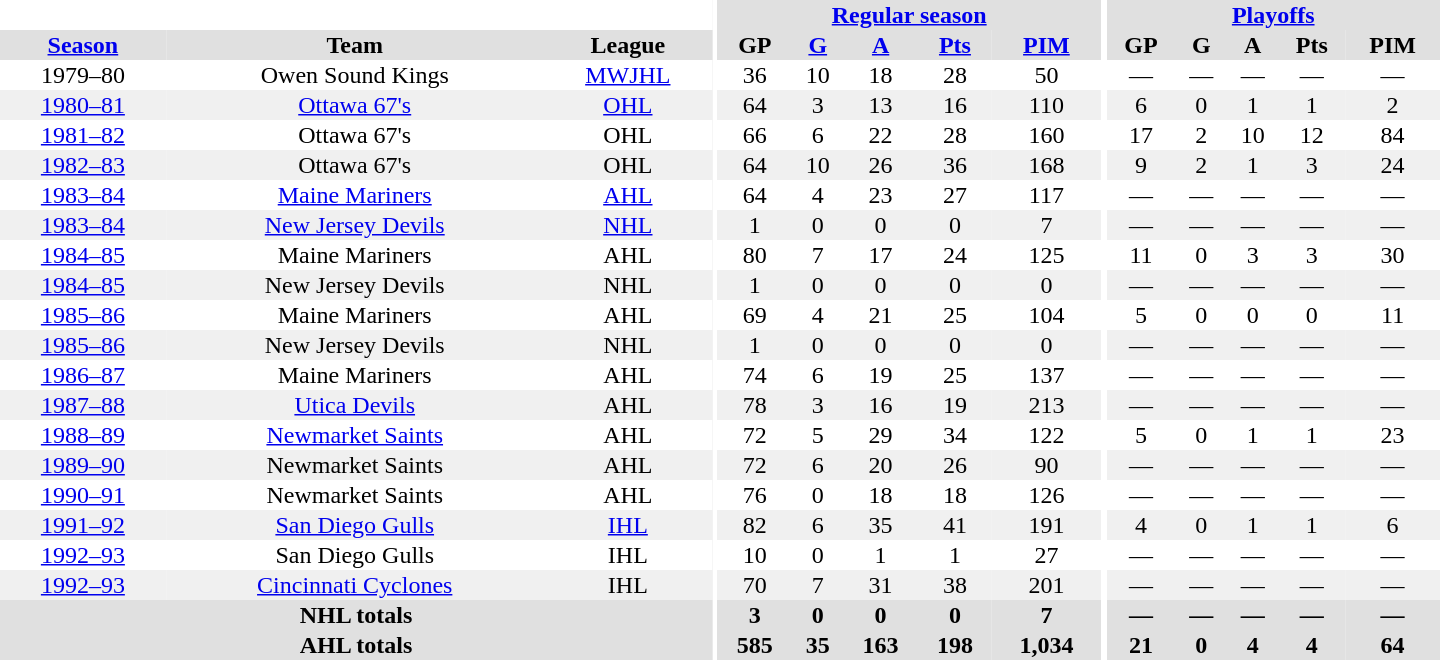<table border="0" cellpadding="1" cellspacing="0" style="text-align:center; width:60em">
<tr bgcolor="#e0e0e0">
<th colspan="3" bgcolor="#ffffff"></th>
<th rowspan="99" bgcolor="#ffffff"></th>
<th colspan="5"><a href='#'>Regular season</a></th>
<th rowspan="99" bgcolor="#ffffff"></th>
<th colspan="5"><a href='#'>Playoffs</a></th>
</tr>
<tr bgcolor="#e0e0e0">
<th><a href='#'>Season</a></th>
<th>Team</th>
<th>League</th>
<th>GP</th>
<th><a href='#'>G</a></th>
<th><a href='#'>A</a></th>
<th><a href='#'>Pts</a></th>
<th><a href='#'>PIM</a></th>
<th>GP</th>
<th>G</th>
<th>A</th>
<th>Pts</th>
<th>PIM</th>
</tr>
<tr>
<td>1979–80</td>
<td>Owen Sound Kings</td>
<td><a href='#'>MWJHL</a></td>
<td>36</td>
<td>10</td>
<td>18</td>
<td>28</td>
<td>50</td>
<td>—</td>
<td>—</td>
<td>—</td>
<td>—</td>
<td>—</td>
</tr>
<tr bgcolor="#f0f0f0">
<td><a href='#'>1980–81</a></td>
<td><a href='#'>Ottawa 67's</a></td>
<td><a href='#'>OHL</a></td>
<td>64</td>
<td>3</td>
<td>13</td>
<td>16</td>
<td>110</td>
<td>6</td>
<td>0</td>
<td>1</td>
<td>1</td>
<td>2</td>
</tr>
<tr>
<td><a href='#'>1981–82</a></td>
<td>Ottawa 67's</td>
<td>OHL</td>
<td>66</td>
<td>6</td>
<td>22</td>
<td>28</td>
<td>160</td>
<td>17</td>
<td>2</td>
<td>10</td>
<td>12</td>
<td>84</td>
</tr>
<tr bgcolor="#f0f0f0">
<td><a href='#'>1982–83</a></td>
<td>Ottawa 67's</td>
<td>OHL</td>
<td>64</td>
<td>10</td>
<td>26</td>
<td>36</td>
<td>168</td>
<td>9</td>
<td>2</td>
<td>1</td>
<td>3</td>
<td>24</td>
</tr>
<tr>
<td><a href='#'>1983–84</a></td>
<td><a href='#'>Maine Mariners</a></td>
<td><a href='#'>AHL</a></td>
<td>64</td>
<td>4</td>
<td>23</td>
<td>27</td>
<td>117</td>
<td>—</td>
<td>—</td>
<td>—</td>
<td>—</td>
<td>—</td>
</tr>
<tr bgcolor="#f0f0f0">
<td><a href='#'>1983–84</a></td>
<td><a href='#'>New Jersey Devils</a></td>
<td><a href='#'>NHL</a></td>
<td>1</td>
<td>0</td>
<td>0</td>
<td>0</td>
<td>7</td>
<td>—</td>
<td>—</td>
<td>—</td>
<td>—</td>
<td>—</td>
</tr>
<tr>
<td><a href='#'>1984–85</a></td>
<td>Maine Mariners</td>
<td>AHL</td>
<td>80</td>
<td>7</td>
<td>17</td>
<td>24</td>
<td>125</td>
<td>11</td>
<td>0</td>
<td>3</td>
<td>3</td>
<td>30</td>
</tr>
<tr bgcolor="#f0f0f0">
<td><a href='#'>1984–85</a></td>
<td>New Jersey Devils</td>
<td>NHL</td>
<td>1</td>
<td>0</td>
<td>0</td>
<td>0</td>
<td>0</td>
<td>—</td>
<td>—</td>
<td>—</td>
<td>—</td>
<td>—</td>
</tr>
<tr>
<td><a href='#'>1985–86</a></td>
<td>Maine Mariners</td>
<td>AHL</td>
<td>69</td>
<td>4</td>
<td>21</td>
<td>25</td>
<td>104</td>
<td>5</td>
<td>0</td>
<td>0</td>
<td>0</td>
<td>11</td>
</tr>
<tr bgcolor="#f0f0f0">
<td><a href='#'>1985–86</a></td>
<td>New Jersey Devils</td>
<td>NHL</td>
<td>1</td>
<td>0</td>
<td>0</td>
<td>0</td>
<td>0</td>
<td>—</td>
<td>—</td>
<td>—</td>
<td>—</td>
<td>—</td>
</tr>
<tr>
<td><a href='#'>1986–87</a></td>
<td>Maine Mariners</td>
<td>AHL</td>
<td>74</td>
<td>6</td>
<td>19</td>
<td>25</td>
<td>137</td>
<td>—</td>
<td>—</td>
<td>—</td>
<td>—</td>
<td>—</td>
</tr>
<tr bgcolor="#f0f0f0">
<td><a href='#'>1987–88</a></td>
<td><a href='#'>Utica Devils</a></td>
<td>AHL</td>
<td>78</td>
<td>3</td>
<td>16</td>
<td>19</td>
<td>213</td>
<td>—</td>
<td>—</td>
<td>—</td>
<td>—</td>
<td>—</td>
</tr>
<tr>
<td><a href='#'>1988–89</a></td>
<td><a href='#'>Newmarket Saints</a></td>
<td>AHL</td>
<td>72</td>
<td>5</td>
<td>29</td>
<td>34</td>
<td>122</td>
<td>5</td>
<td>0</td>
<td>1</td>
<td>1</td>
<td>23</td>
</tr>
<tr bgcolor="#f0f0f0">
<td><a href='#'>1989–90</a></td>
<td>Newmarket Saints</td>
<td>AHL</td>
<td>72</td>
<td>6</td>
<td>20</td>
<td>26</td>
<td>90</td>
<td>—</td>
<td>—</td>
<td>—</td>
<td>—</td>
<td>—</td>
</tr>
<tr>
<td><a href='#'>1990–91</a></td>
<td>Newmarket Saints</td>
<td>AHL</td>
<td>76</td>
<td>0</td>
<td>18</td>
<td>18</td>
<td>126</td>
<td>—</td>
<td>—</td>
<td>—</td>
<td>—</td>
<td>—</td>
</tr>
<tr bgcolor="#f0f0f0">
<td><a href='#'>1991–92</a></td>
<td><a href='#'>San Diego Gulls</a></td>
<td><a href='#'>IHL</a></td>
<td>82</td>
<td>6</td>
<td>35</td>
<td>41</td>
<td>191</td>
<td>4</td>
<td>0</td>
<td>1</td>
<td>1</td>
<td>6</td>
</tr>
<tr>
<td><a href='#'>1992–93</a></td>
<td>San Diego Gulls</td>
<td>IHL</td>
<td>10</td>
<td>0</td>
<td>1</td>
<td>1</td>
<td>27</td>
<td>—</td>
<td>—</td>
<td>—</td>
<td>—</td>
<td>—</td>
</tr>
<tr bgcolor="#f0f0f0">
<td><a href='#'>1992–93</a></td>
<td><a href='#'>Cincinnati Cyclones</a></td>
<td>IHL</td>
<td>70</td>
<td>7</td>
<td>31</td>
<td>38</td>
<td>201</td>
<td>—</td>
<td>—</td>
<td>—</td>
<td>—</td>
<td>—</td>
</tr>
<tr>
</tr>
<tr ALIGN="center" bgcolor="#e0e0e0">
<th colspan="3">NHL totals</th>
<th ALIGN="center">3</th>
<th ALIGN="center">0</th>
<th ALIGN="center">0</th>
<th ALIGN="center">0</th>
<th ALIGN="center">7</th>
<th ALIGN="center">—</th>
<th ALIGN="center">—</th>
<th ALIGN="center">—</th>
<th ALIGN="center">—</th>
<th ALIGN="center">—</th>
</tr>
<tr>
</tr>
<tr ALIGN="center" bgcolor="#e0e0e0">
<th colspan="3">AHL totals</th>
<th ALIGN="center">585</th>
<th ALIGN="center">35</th>
<th ALIGN="center">163</th>
<th ALIGN="center">198</th>
<th ALIGN="center">1,034</th>
<th ALIGN="center">21</th>
<th ALIGN="center">0</th>
<th ALIGN="center">4</th>
<th ALIGN="center">4</th>
<th ALIGN="center">64</th>
</tr>
</table>
